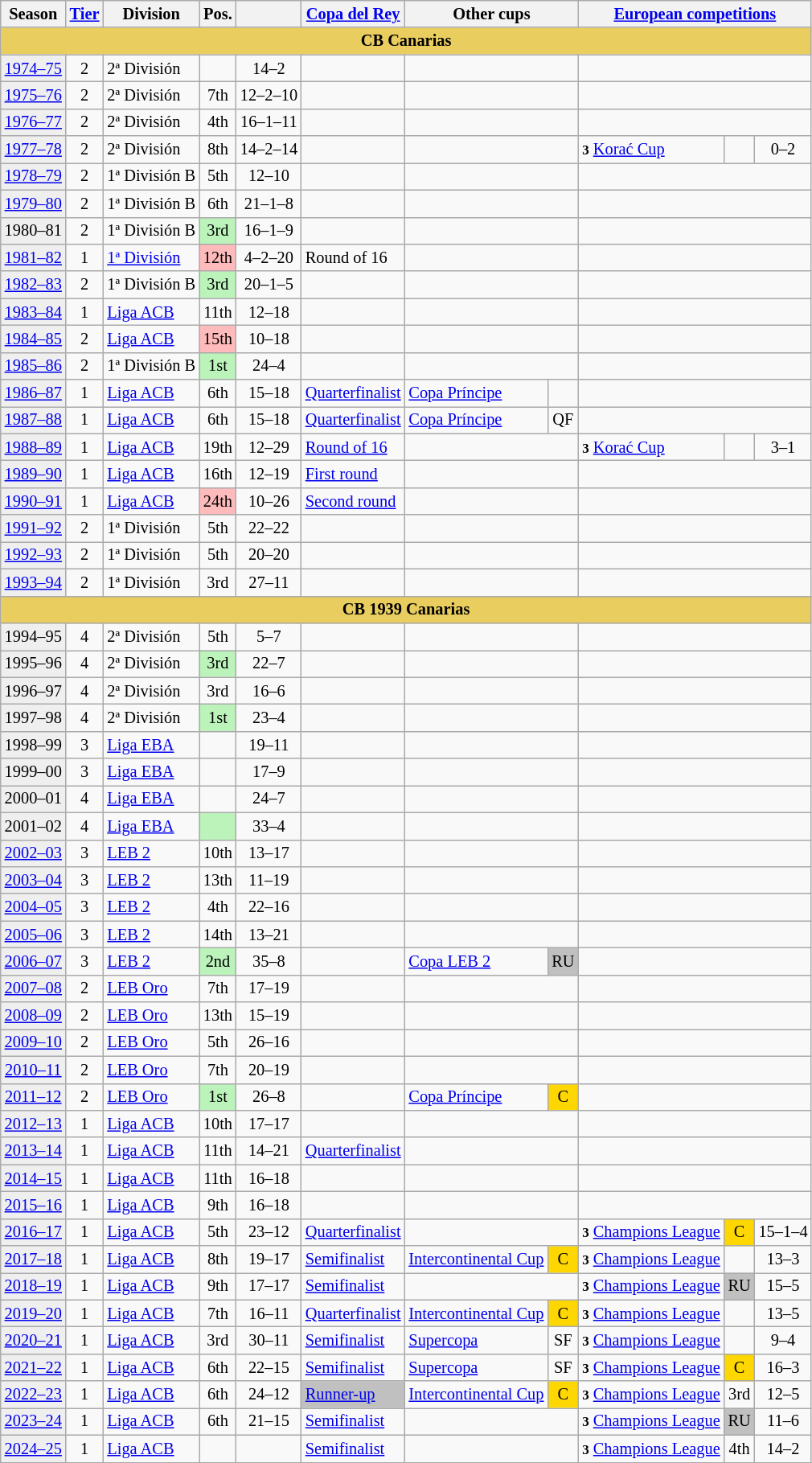<table class="wikitable" style="font-size:85%; text-align:center">
<tr>
<th>Season</th>
<th><a href='#'>Tier</a></th>
<th>Division</th>
<th>Pos.</th>
<th></th>
<th align=left><a href='#'>Copa del Rey</a></th>
<th colspan=2>Other cups</th>
<th colspan=3><a href='#'>European competitions</a></th>
</tr>
<tr>
<td colspan="16" align=center style="background-color:#E9CD5F"><span><strong>CB Canarias</strong></span></td>
</tr>
<tr>
<td bgcolor=#efefef><a href='#'>1974–75</a></td>
<td>2</td>
<td align=left>2ª División</td>
<td></td>
<td>14–2</td>
<td></td>
<td colspan=2></td>
<td colspan=3></td>
</tr>
<tr>
<td bgcolor=#efefef><a href='#'>1975–76</a></td>
<td>2</td>
<td align=left>2ª División</td>
<td>7th</td>
<td>12–2–10</td>
<td></td>
<td colspan=2></td>
<td colspan=3></td>
</tr>
<tr>
<td bgcolor=#efefef><a href='#'>1976–77</a></td>
<td>2</td>
<td align=left>2ª División</td>
<td>4th</td>
<td>16–1–11</td>
<td></td>
<td colspan=2></td>
<td colspan=3></td>
</tr>
<tr>
<td bgcolor=#efefef><a href='#'>1977–78</a></td>
<td>2</td>
<td align=left>2ª División</td>
<td>8th</td>
<td>14–2–14</td>
<td></td>
<td colspan=2></td>
<td align=left><small><strong>3</strong></small> <a href='#'>Korać Cup</a></td>
<td></td>
<td>0–2</td>
</tr>
<tr>
<td bgcolor=#efefef><a href='#'>1978–79</a></td>
<td>2</td>
<td align=left>1ª División B</td>
<td>5th</td>
<td>12–10</td>
<td></td>
<td colspan=2></td>
<td colspan=3></td>
</tr>
<tr>
<td bgcolor=#efefef><a href='#'>1979–80</a></td>
<td>2</td>
<td align=left>1ª División B</td>
<td>6th</td>
<td>21–1–8</td>
<td></td>
<td colspan=2></td>
<td colspan=3></td>
</tr>
<tr>
<td bgcolor=#efefef>1980–81</td>
<td>2</td>
<td align=left>1ª División B</td>
<td bgcolor=#BBF3BB>3rd</td>
<td>16–1–9</td>
<td></td>
<td colspan=2></td>
<td colspan=3></td>
</tr>
<tr>
<td bgcolor=#efefef><a href='#'>1981–82</a></td>
<td>1</td>
<td align=left><a href='#'>1ª División</a></td>
<td bgcolor=#FFBBBB>12th</td>
<td>4–2–20</td>
<td align=left>Round of 16</td>
<td colspan=2></td>
<td colspan=3></td>
</tr>
<tr>
<td bgcolor=#efefef><a href='#'>1982–83</a></td>
<td>2</td>
<td align=left>1ª División B</td>
<td bgcolor=#BBF3BB>3rd</td>
<td>20–1–5</td>
<td></td>
<td colspan=2></td>
<td colspan=3></td>
</tr>
<tr>
<td bgcolor=#efefef><a href='#'>1983–84</a></td>
<td>1</td>
<td align=left><a href='#'>Liga ACB</a></td>
<td>11th</td>
<td>12–18</td>
<td></td>
<td colspan=2></td>
<td colspan=3></td>
</tr>
<tr>
<td bgcolor=#efefef><a href='#'>1984–85</a></td>
<td>2</td>
<td align=left><a href='#'>Liga ACB</a></td>
<td bgcolor=#FFBBBB>15th</td>
<td>10–18</td>
<td></td>
<td colspan=2></td>
<td colspan=3></td>
</tr>
<tr>
<td bgcolor=#efefef><a href='#'>1985–86</a></td>
<td>2</td>
<td align=left>1ª División B</td>
<td bgcolor=#BBF3BB>1st</td>
<td>24–4</td>
<td></td>
<td colspan=2></td>
<td colspan=3></td>
</tr>
<tr>
<td bgcolor=#efefef><a href='#'>1986–87</a></td>
<td>1</td>
<td align=left><a href='#'>Liga ACB</a></td>
<td>6th</td>
<td>15–18</td>
<td align=left><a href='#'>Quarterfinalist</a></td>
<td align=left><a href='#'>Copa Príncipe</a></td>
<td></td>
<td colspan=3></td>
</tr>
<tr>
<td bgcolor=#efefef><a href='#'>1987–88</a></td>
<td>1</td>
<td align=left><a href='#'>Liga ACB</a></td>
<td>6th</td>
<td>15–18</td>
<td align=left><a href='#'>Quarterfinalist</a></td>
<td align=left><a href='#'>Copa Príncipe</a></td>
<td>QF</td>
<td colspan=3></td>
</tr>
<tr>
<td bgcolor=#efefef><a href='#'>1988–89</a></td>
<td>1</td>
<td align=left><a href='#'>Liga ACB</a></td>
<td>19th</td>
<td>12–29</td>
<td align=left><a href='#'>Round of 16</a></td>
<td colspan=2></td>
<td align=left><small><strong>3</strong></small> <a href='#'>Korać Cup</a></td>
<td></td>
<td>3–1</td>
</tr>
<tr>
<td bgcolor=#efefef><a href='#'>1989–90</a></td>
<td>1</td>
<td align=left><a href='#'>Liga ACB</a></td>
<td>16th</td>
<td>12–19</td>
<td align=left><a href='#'>First round</a></td>
<td colspan=2></td>
<td colspan=3></td>
</tr>
<tr>
<td bgcolor=#efefef><a href='#'>1990–91</a></td>
<td>1</td>
<td align=left><a href='#'>Liga ACB</a></td>
<td bgcolor=#FFBBBB>24th</td>
<td>10–26</td>
<td align=left><a href='#'>Second round</a></td>
<td colspan=2></td>
<td colspan=3></td>
</tr>
<tr>
<td bgcolor=#efefef><a href='#'>1991–92</a></td>
<td>2</td>
<td align=left>1ª División</td>
<td>5th</td>
<td>22–22</td>
<td></td>
<td colspan=2></td>
<td colspan=3></td>
</tr>
<tr>
<td bgcolor=#efefef><a href='#'>1992–93</a></td>
<td>2</td>
<td align=left>1ª División</td>
<td>5th</td>
<td>20–20</td>
<td></td>
<td colspan=2></td>
<td colspan=3></td>
</tr>
<tr>
<td bgcolor=#efefef><a href='#'>1993–94</a></td>
<td>2</td>
<td align=left>1ª División</td>
<td>3rd</td>
<td>27–11</td>
<td></td>
<td colspan=2></td>
<td colspan=3></td>
</tr>
<tr>
<td colspan="16" align=center style="background-color:#E9CD5F"><span><strong>CB 1939 Canarias</strong></span></td>
</tr>
<tr>
<td bgcolor=#efefef>1994–95</td>
<td>4</td>
<td align=left>2ª División</td>
<td>5th</td>
<td>5–7</td>
<td></td>
<td colspan=2></td>
<td colspan=3></td>
</tr>
<tr>
<td bgcolor=#efefef>1995–96</td>
<td>4</td>
<td align=left>2ª División</td>
<td bgcolor=#BBF3BB>3rd</td>
<td>22–7</td>
<td></td>
<td colspan=2></td>
<td colspan=3></td>
</tr>
<tr>
<td bgcolor=#efefef>1996–97</td>
<td>4</td>
<td align=left>2ª División</td>
<td>3rd</td>
<td>16–6</td>
<td></td>
<td colspan=2></td>
<td colspan=3></td>
</tr>
<tr>
<td bgcolor=#efefef>1997–98</td>
<td>4</td>
<td align=left>2ª División</td>
<td bgcolor=#BBF3BB>1st</td>
<td>23–4</td>
<td></td>
<td colspan=2></td>
<td colspan=3></td>
</tr>
<tr>
<td bgcolor=#efefef>1998–99</td>
<td>3</td>
<td align=left><a href='#'>Liga EBA</a></td>
<td></td>
<td>19–11</td>
<td></td>
<td colspan=2></td>
<td colspan=3></td>
</tr>
<tr>
<td bgcolor=#efefef>1999–00</td>
<td>3</td>
<td align=left><a href='#'>Liga EBA</a></td>
<td></td>
<td>17–9</td>
<td></td>
<td colspan=2></td>
<td colspan=3></td>
</tr>
<tr>
<td bgcolor=#efefef>2000–01</td>
<td>4</td>
<td align=left><a href='#'>Liga EBA</a></td>
<td></td>
<td>24–7</td>
<td></td>
<td colspan=2></td>
<td colspan=3></td>
</tr>
<tr>
<td bgcolor=#efefef>2001–02</td>
<td>4</td>
<td align=left><a href='#'>Liga EBA</a></td>
<td bgcolor=#BBF3BB></td>
<td>33–4</td>
<td></td>
<td colspan=2></td>
<td colspan=3></td>
</tr>
<tr>
<td bgcolor=#efefef><a href='#'>2002–03</a></td>
<td>3</td>
<td align=left><a href='#'>LEB 2</a></td>
<td>10th</td>
<td>13–17</td>
<td></td>
<td colspan=2></td>
<td colspan=3></td>
</tr>
<tr>
<td bgcolor=#efefef><a href='#'>2003–04</a></td>
<td>3</td>
<td align=left><a href='#'>LEB 2</a></td>
<td>13th</td>
<td>11–19</td>
<td></td>
<td colspan=2></td>
<td colspan=3></td>
</tr>
<tr>
<td bgcolor=#efefef><a href='#'>2004–05</a></td>
<td>3</td>
<td align=left><a href='#'>LEB 2</a></td>
<td>4th</td>
<td>22–16</td>
<td></td>
<td colspan=2></td>
<td colspan=3></td>
</tr>
<tr>
<td bgcolor=#efefef><a href='#'>2005–06</a></td>
<td>3</td>
<td align=left><a href='#'>LEB 2</a></td>
<td>14th</td>
<td>13–21</td>
<td></td>
<td colspan=2></td>
<td colspan=3></td>
</tr>
<tr>
<td bgcolor=#efefef><a href='#'>2006–07</a></td>
<td>3</td>
<td align=left><a href='#'>LEB 2</a></td>
<td bgcolor=#BBF3BB>2nd</td>
<td>35–8</td>
<td></td>
<td align=left><a href='#'>Copa LEB 2</a></td>
<td bgcolor=silver>RU</td>
<td colspan=3></td>
</tr>
<tr>
<td bgcolor=#efefef><a href='#'>2007–08</a></td>
<td>2</td>
<td align=left><a href='#'>LEB Oro</a></td>
<td>7th</td>
<td>17–19</td>
<td></td>
<td colspan=2></td>
<td colspan=3></td>
</tr>
<tr>
<td bgcolor=#efefef><a href='#'>2008–09</a></td>
<td>2</td>
<td align=left><a href='#'>LEB Oro</a></td>
<td>13th</td>
<td>15–19</td>
<td></td>
<td colspan=2></td>
<td colspan=3></td>
</tr>
<tr>
<td bgcolor=#efefef><a href='#'>2009–10</a></td>
<td>2</td>
<td align=left><a href='#'>LEB Oro</a></td>
<td>5th</td>
<td>26–16</td>
<td></td>
<td colspan=2></td>
<td colspan=3></td>
</tr>
<tr>
<td bgcolor=#efefef><a href='#'>2010–11</a></td>
<td>2</td>
<td align=left><a href='#'>LEB Oro</a></td>
<td>7th</td>
<td>20–19</td>
<td></td>
<td colspan=2></td>
<td colspan=3></td>
</tr>
<tr>
<td bgcolor=#efefef><a href='#'>2011–12</a></td>
<td>2</td>
<td align=left><a href='#'>LEB Oro</a></td>
<td bgcolor=#BBF3BB>1st</td>
<td>26–8</td>
<td></td>
<td align=left><a href='#'>Copa Príncipe</a></td>
<td bgcolor=gold>C</td>
<td colspan=3></td>
</tr>
<tr>
<td bgcolor=#efefef><a href='#'>2012–13</a></td>
<td>1</td>
<td align=left><a href='#'>Liga ACB</a></td>
<td>10th</td>
<td>17–17</td>
<td></td>
<td colspan=2></td>
<td colspan=3></td>
</tr>
<tr>
<td bgcolor=#efefef><a href='#'>2013–14</a></td>
<td>1</td>
<td align=left><a href='#'>Liga ACB</a></td>
<td>11th</td>
<td>14–21</td>
<td align=left><a href='#'>Quarterfinalist</a></td>
<td colspan=2></td>
<td colspan=3></td>
</tr>
<tr>
<td bgcolor=#efefef><a href='#'>2014–15</a></td>
<td>1</td>
<td align=left><a href='#'>Liga ACB</a></td>
<td>11th</td>
<td>16–18</td>
<td></td>
<td colspan=2></td>
<td colspan=3></td>
</tr>
<tr>
<td bgcolor=#efefef><a href='#'>2015–16</a></td>
<td>1</td>
<td align=left><a href='#'>Liga ACB</a></td>
<td>9th</td>
<td>16–18</td>
<td></td>
<td colspan=2></td>
<td colspan=3></td>
</tr>
<tr>
<td bgcolor=#efefef><a href='#'>2016–17</a></td>
<td>1</td>
<td align=left><a href='#'>Liga ACB</a></td>
<td>5th</td>
<td>23–12</td>
<td align=left><a href='#'>Quarterfinalist</a></td>
<td colspan=2></td>
<td align=left><small><strong>3</strong></small> <a href='#'>Champions League</a></td>
<td bgcolor=gold>C</td>
<td>15–1–4</td>
</tr>
<tr>
<td bgcolor=#efefef><a href='#'>2017–18</a></td>
<td>1</td>
<td align=left><a href='#'>Liga ACB</a></td>
<td>8th</td>
<td>19–17</td>
<td align=left><a href='#'>Semifinalist</a></td>
<td align=left><a href='#'>Intercontinental Cup</a></td>
<td bgcolor=gold>C</td>
<td align=left><small><strong>3</strong></small> <a href='#'>Champions League</a></td>
<td></td>
<td>13–3</td>
</tr>
<tr>
<td bgcolor=#efefef><a href='#'>2018–19</a></td>
<td>1</td>
<td align=left><a href='#'>Liga ACB</a></td>
<td>9th</td>
<td>17–17</td>
<td align=left><a href='#'>Semifinalist</a></td>
<td colspan=2></td>
<td align=left><small><strong>3</strong></small> <a href='#'>Champions League</a></td>
<td bgcolor=silver>RU</td>
<td>15–5</td>
</tr>
<tr>
<td bgcolor=#efefef><a href='#'>2019–20</a></td>
<td>1</td>
<td align=left><a href='#'>Liga ACB</a></td>
<td>7th</td>
<td>16–11</td>
<td align=left><a href='#'>Quarterfinalist</a></td>
<td align=left><a href='#'>Intercontinental Cup</a></td>
<td bgcolor=gold>C</td>
<td align=left><small><strong>3</strong></small> <a href='#'>Champions League</a></td>
<td></td>
<td>13–5</td>
</tr>
<tr>
<td bgcolor=#efefef><a href='#'>2020–21</a></td>
<td>1</td>
<td align=left><a href='#'>Liga ACB</a></td>
<td>3rd</td>
<td>30–11</td>
<td align=left><a href='#'>Semifinalist</a></td>
<td align=left><a href='#'>Supercopa</a></td>
<td>SF</td>
<td align=left><small><strong>3</strong></small> <a href='#'>Champions League</a></td>
<td></td>
<td>9–4</td>
</tr>
<tr>
<td bgcolor=#efefef><a href='#'>2021–22</a></td>
<td>1</td>
<td align=left><a href='#'>Liga ACB</a></td>
<td>6th</td>
<td>22–15</td>
<td align=left><a href='#'>Semifinalist</a></td>
<td align=left><a href='#'>Supercopa</a></td>
<td>SF</td>
<td align=left><small><strong>3</strong></small> <a href='#'>Champions League</a></td>
<td bgcolor=gold>C</td>
<td>16–3</td>
</tr>
<tr>
<td bgcolor=#efefef><a href='#'>2022–23</a></td>
<td>1</td>
<td align=left><a href='#'>Liga ACB</a></td>
<td>6th</td>
<td>24–12</td>
<td align=left bgcolor=silver><a href='#'>Runner-up</a></td>
<td align=left><a href='#'>Intercontinental Cup</a></td>
<td bgcolor=gold>C</td>
<td align=left><small><strong>3</strong></small> <a href='#'>Champions League</a></td>
<td>3rd</td>
<td>12–5</td>
</tr>
<tr>
<td bgcolor=#efefef><a href='#'>2023–24</a></td>
<td>1</td>
<td align=left><a href='#'>Liga ACB</a></td>
<td>6th</td>
<td>21–15</td>
<td align=left><a href='#'>Semifinalist</a></td>
<td colspan=2></td>
<td align=left><small><strong>3</strong></small> <a href='#'>Champions League</a></td>
<td bgcolor=silver>RU</td>
<td>11–6</td>
</tr>
<tr>
<td bgcolor=#efefef><a href='#'>2024–25</a></td>
<td>1</td>
<td align=left><a href='#'>Liga ACB</a></td>
<td></td>
<td></td>
<td align=left><a href='#'>Semifinalist</a></td>
<td colspan=2></td>
<td align=left><small><strong>3</strong></small> <a href='#'>Champions League</a></td>
<td>4th</td>
<td>14–2</td>
</tr>
<tr>
</tr>
</table>
